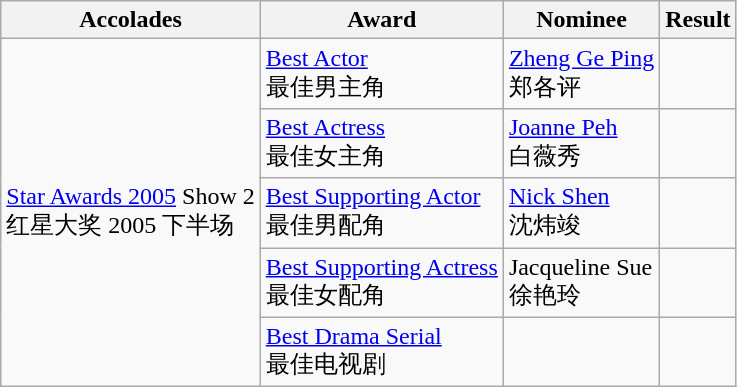<table class="wikitable">
<tr>
<th>Accolades</th>
<th>Award</th>
<th>Nominee</th>
<th>Result</th>
</tr>
<tr>
<td rowspan="5"><a href='#'>Star Awards 2005</a> Show 2 <br> 红星大奖 2005 下半场</td>
<td><a href='#'>Best Actor</a> <br> 最佳男主角</td>
<td><a href='#'>Zheng Ge Ping</a> <br> 郑各评</td>
<td></td>
</tr>
<tr>
<td><a href='#'>Best Actress</a> <br> 最佳女主角</td>
<td><a href='#'>Joanne Peh</a> <br> 白薇秀</td>
<td></td>
</tr>
<tr>
<td><a href='#'>Best Supporting Actor</a> <br> 最佳男配角</td>
<td><a href='#'>Nick Shen</a> <br> 沈炜竣</td>
<td></td>
</tr>
<tr>
<td><a href='#'>Best Supporting Actress</a> <br> 最佳女配角</td>
<td>Jacqueline Sue <br> 徐艳玲</td>
<td></td>
</tr>
<tr>
<td><a href='#'>Best Drama Serial</a> <br> 最佳电视剧</td>
<td></td>
<td></td>
</tr>
</table>
